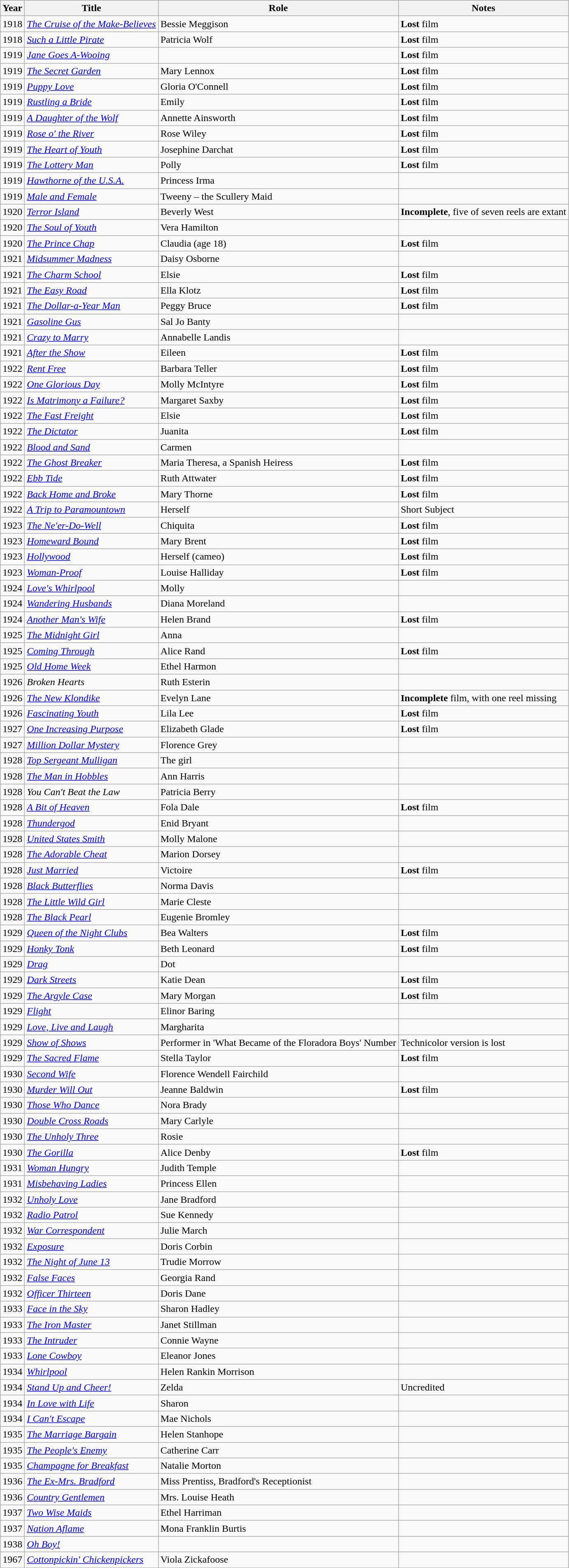<table class="wikitable sortable">
<tr>
<th>Year</th>
<th>Title</th>
<th>Role</th>
<th class="unsortable">Notes</th>
</tr>
<tr>
<td>1918</td>
<td><em><a href='#'>The Cruise of the Make-Believes</a></em></td>
<td>Bessie Meggison</td>
<td><strong>Lost</strong> film</td>
</tr>
<tr>
<td>1918</td>
<td><em><a href='#'>Such a Little Pirate</a></em></td>
<td>Patricia Wolf</td>
<td><strong>Lost</strong> film</td>
</tr>
<tr>
<td>1919</td>
<td><em><a href='#'>Jane Goes A-Wooing</a></em></td>
<td></td>
<td><strong>Lost</strong> film</td>
</tr>
<tr>
<td>1919</td>
<td><em><a href='#'>The Secret Garden</a></em></td>
<td>Mary Lennox</td>
<td><strong>Lost</strong> film</td>
</tr>
<tr>
<td>1919</td>
<td><em><a href='#'>Puppy Love</a></em></td>
<td>Gloria O'Connell</td>
<td><strong>Lost</strong> film</td>
</tr>
<tr>
<td>1919</td>
<td><em><a href='#'>Rustling a Bride</a></em></td>
<td>Emily</td>
<td><strong>Lost</strong> film</td>
</tr>
<tr>
<td>1919</td>
<td><em><a href='#'>A Daughter of the Wolf</a></em></td>
<td>Annette Ainsworth</td>
<td><strong>Lost</strong> film</td>
</tr>
<tr>
<td>1919</td>
<td><em><a href='#'>Rose o' the River</a></em></td>
<td>Rose Wiley</td>
<td><strong>Lost</strong> film</td>
</tr>
<tr>
<td>1919</td>
<td><em><a href='#'>The Heart of Youth</a></em></td>
<td>Josephine Darchat</td>
<td><strong>Lost</strong> film</td>
</tr>
<tr>
<td>1919</td>
<td><em><a href='#'>The Lottery Man</a></em></td>
<td>Polly</td>
<td><strong>Lost</strong> film</td>
</tr>
<tr>
<td>1919</td>
<td><em><a href='#'>Hawthorne of the U.S.A.</a></em></td>
<td>Princess Irma</td>
<td></td>
</tr>
<tr>
<td>1919</td>
<td><em><a href='#'>Male and Female</a></em></td>
<td>Tweeny – the Scullery Maid</td>
<td></td>
</tr>
<tr>
<td>1920</td>
<td><em><a href='#'>Terror Island</a></em></td>
<td>Beverly West</td>
<td><strong>Incomplete</strong>, five of seven reels are extant</td>
</tr>
<tr>
<td>1920</td>
<td><em><a href='#'>The Soul of Youth</a></em></td>
<td>Vera Hamilton</td>
<td></td>
</tr>
<tr>
<td>1920</td>
<td><em><a href='#'>The Prince Chap</a></em></td>
<td>Claudia (age 18)</td>
<td><strong>Lost</strong> film</td>
</tr>
<tr>
<td>1921</td>
<td><em><a href='#'>Midsummer Madness</a></em></td>
<td>Daisy Osborne</td>
<td></td>
</tr>
<tr>
<td>1921</td>
<td><em><a href='#'>The Charm School</a></em></td>
<td>Elsie</td>
<td><strong>Lost</strong> film</td>
</tr>
<tr>
<td>1921</td>
<td><em><a href='#'>The Easy Road</a></em></td>
<td>Ella Klotz</td>
<td><strong>Lost</strong> film</td>
</tr>
<tr>
<td>1921</td>
<td><em><a href='#'>The Dollar-a-Year Man</a></em></td>
<td>Peggy Bruce</td>
<td><strong>Lost</strong> film</td>
</tr>
<tr>
<td>1921</td>
<td><em><a href='#'>Gasoline Gus</a></em></td>
<td>Sal Jo Banty</td>
<td></td>
</tr>
<tr>
<td>1921</td>
<td><em><a href='#'>Crazy to Marry</a></em></td>
<td>Annabelle Landis</td>
<td></td>
</tr>
<tr>
<td>1921</td>
<td><em><a href='#'>After the Show</a></em></td>
<td>Eileen</td>
<td><strong>Lost</strong> film</td>
</tr>
<tr>
<td>1922</td>
<td><em><a href='#'>Rent Free</a></em></td>
<td>Barbara Teller</td>
<td><strong>Lost</strong> film</td>
</tr>
<tr>
<td>1922</td>
<td><em><a href='#'>One Glorious Day</a></em></td>
<td>Molly McIntyre</td>
<td><strong>Lost</strong> film</td>
</tr>
<tr>
<td>1922</td>
<td><em><a href='#'>Is Matrimony a Failure?</a></em></td>
<td>Margaret Saxby</td>
<td><strong>Lost</strong> film</td>
</tr>
<tr>
<td>1922</td>
<td><em><a href='#'>The Fast Freight</a></em></td>
<td>Elsie</td>
<td><strong>Lost</strong> film</td>
</tr>
<tr>
<td>1922</td>
<td><em><a href='#'>The Dictator</a></em></td>
<td>Juanita</td>
<td><strong>Lost</strong> film</td>
</tr>
<tr>
<td>1922</td>
<td><em><a href='#'>Blood and Sand</a></em></td>
<td>Carmen</td>
<td></td>
</tr>
<tr>
<td>1922</td>
<td><em><a href='#'>The Ghost Breaker</a></em></td>
<td>Maria Theresa, a Spanish Heiress</td>
<td><strong>Lost</strong> film</td>
</tr>
<tr>
<td>1922</td>
<td><em><a href='#'>Ebb Tide</a></em></td>
<td>Ruth Attwater</td>
<td><strong>Lost</strong> film</td>
</tr>
<tr>
<td>1922</td>
<td><em><a href='#'>Back Home and Broke</a></em></td>
<td>Mary Thorne</td>
<td><strong>Lost</strong> film</td>
</tr>
<tr>
<td>1922</td>
<td><em><a href='#'>A Trip to Paramountown</a></em></td>
<td>Herself</td>
<td>Short Subject</td>
</tr>
<tr>
<td>1923</td>
<td><em><a href='#'>The Ne'er-Do-Well</a></em></td>
<td>Chiquita</td>
<td><strong>Lost</strong> film</td>
</tr>
<tr>
<td>1923</td>
<td><em><a href='#'>Homeward Bound</a></em></td>
<td>Mary Brent</td>
<td><strong>Lost</strong> film</td>
</tr>
<tr>
<td>1923</td>
<td><em><a href='#'>Hollywood</a></em></td>
<td>Herself (cameo)</td>
<td><strong>Lost</strong> film</td>
</tr>
<tr>
<td>1923</td>
<td><em><a href='#'>Woman-Proof</a></em></td>
<td>Louise Halliday</td>
<td><strong>Lost</strong> film</td>
</tr>
<tr>
<td>1924</td>
<td><em><a href='#'>Love's Whirlpool</a></em></td>
<td>Molly</td>
</tr>
<tr>
<td>1924</td>
<td><em><a href='#'>Wandering Husbands</a></em></td>
<td>Diana Moreland</td>
<td></td>
</tr>
<tr>
<td>1924</td>
<td><em><a href='#'>Another Man's Wife</a></em></td>
<td>Helen Brand</td>
<td><strong>Lost</strong> film</td>
</tr>
<tr>
<td>1925</td>
<td><em><a href='#'>The Midnight Girl</a></em></td>
<td>Anna</td>
<td></td>
</tr>
<tr>
<td>1925</td>
<td><em><a href='#'>Coming Through</a></em></td>
<td>Alice Rand</td>
<td><strong>Lost</strong> film</td>
</tr>
<tr>
<td>1925</td>
<td><em><a href='#'>Old Home Week</a></em></td>
<td>Ethel Harmon</td>
<td></td>
</tr>
<tr>
<td>1926</td>
<td><em>Broken Hearts</em></td>
<td>Ruth Esterin</td>
<td></td>
</tr>
<tr>
<td>1926</td>
<td><em><a href='#'>The New Klondike</a></em></td>
<td>Evelyn Lane</td>
<td><strong>Incomplete</strong> film, with one reel missing</td>
</tr>
<tr>
<td>1926</td>
<td><em><a href='#'>Fascinating Youth</a></em></td>
<td>Lila Lee</td>
<td><strong>Lost</strong> film</td>
</tr>
<tr>
<td>1927</td>
<td><em><a href='#'>One Increasing Purpose</a></em></td>
<td>Elizabeth Glade</td>
<td><strong>Lost</strong> film</td>
</tr>
<tr>
<td>1927</td>
<td><em><a href='#'>Million Dollar Mystery</a></em></td>
<td>Florence Grey</td>
<td></td>
</tr>
<tr>
<td>1928</td>
<td><em><a href='#'>Top Sergeant Mulligan</a></em></td>
<td>The girl</td>
<td></td>
</tr>
<tr>
<td>1928</td>
<td><em><a href='#'>The Man in Hobbles</a></em></td>
<td>Ann Harris</td>
<td></td>
</tr>
<tr>
<td>1928</td>
<td><em>You Can't Beat the Law</em></td>
<td>Patricia Berry</td>
<td></td>
</tr>
<tr>
<td>1928</td>
<td><em><a href='#'>A Bit of Heaven</a></em></td>
<td>Fola Dale</td>
<td><strong>Lost</strong> film</td>
</tr>
<tr>
<td>1928</td>
<td><em><a href='#'>Thundergod</a></em></td>
<td>Enid Bryant</td>
<td></td>
</tr>
<tr>
<td>1928</td>
<td><em><a href='#'>United States Smith</a></em></td>
<td>Molly Malone</td>
<td></td>
</tr>
<tr>
<td>1928</td>
<td><em><a href='#'>The Adorable Cheat</a></em></td>
<td>Marion Dorsey</td>
<td></td>
</tr>
<tr>
<td>1928</td>
<td><em><a href='#'>Just Married</a></em></td>
<td>Victoire</td>
<td><strong>Lost</strong> film</td>
</tr>
<tr>
<td>1928</td>
<td><em><a href='#'>Black Butterflies</a></em></td>
<td>Norma Davis</td>
<td></td>
</tr>
<tr>
<td>1928</td>
<td><em><a href='#'>The Little Wild Girl</a></em></td>
<td>Marie Cleste</td>
<td></td>
</tr>
<tr>
<td>1928</td>
<td><em><a href='#'>The Black Pearl</a></em></td>
<td>Eugenie Bromley</td>
<td></td>
</tr>
<tr>
<td>1929</td>
<td><em><a href='#'>Queen of the Night Clubs</a></em></td>
<td>Bea Walters</td>
<td><strong>Lost</strong> film</td>
</tr>
<tr>
<td>1929</td>
<td><em><a href='#'>Honky Tonk</a></em></td>
<td>Beth Leonard</td>
<td><strong>Lost</strong> film</td>
</tr>
<tr>
<td>1929</td>
<td><em><a href='#'>Drag</a></em></td>
<td>Dot</td>
<td></td>
</tr>
<tr>
<td>1929</td>
<td><em><a href='#'>Dark Streets</a></em></td>
<td>Katie Dean</td>
<td><strong>Lost</strong> film</td>
</tr>
<tr>
<td>1929</td>
<td><em><a href='#'>The Argyle Case</a></em></td>
<td>Mary Morgan</td>
<td><strong>Lost</strong> film</td>
</tr>
<tr>
<td>1929</td>
<td><em><a href='#'>Flight</a></em></td>
<td>Elinor Baring</td>
<td></td>
</tr>
<tr>
<td>1929</td>
<td><em><a href='#'>Love, Live and Laugh</a></em></td>
<td>Margharita</td>
<td></td>
</tr>
<tr>
<td>1929</td>
<td><em><a href='#'>Show of Shows</a></em></td>
<td>Performer in 'What Became of the Floradora Boys' Number</td>
<td>Technicolor version is lost</td>
</tr>
<tr>
<td>1929</td>
<td><em><a href='#'>The Sacred Flame</a></em></td>
<td>Stella Taylor</td>
<td><strong>Lost</strong> film</td>
</tr>
<tr>
<td>1930</td>
<td><em><a href='#'>Second Wife</a></em></td>
<td>Florence Wendell Fairchild</td>
<td></td>
</tr>
<tr>
<td>1930</td>
<td><em><a href='#'>Murder Will Out</a></em></td>
<td>Jeanne Baldwin</td>
<td><strong>Lost</strong> film</td>
</tr>
<tr>
<td>1930</td>
<td><em><a href='#'>Those Who Dance</a></em></td>
<td>Nora Brady</td>
<td></td>
</tr>
<tr>
<td>1930</td>
<td><em><a href='#'>Double Cross Roads</a></em></td>
<td>Mary Carlyle</td>
<td></td>
</tr>
<tr>
<td>1930</td>
<td><em><a href='#'>The Unholy Three</a></em></td>
<td>Rosie</td>
<td></td>
</tr>
<tr>
<td>1930</td>
<td><em><a href='#'>The Gorilla</a></em></td>
<td>Alice Denby</td>
<td><strong>Lost</strong> film</td>
</tr>
<tr>
<td>1931</td>
<td><em><a href='#'>Woman Hungry</a></em></td>
<td>Judith Temple</td>
<td></td>
</tr>
<tr>
<td>1931</td>
<td><em><a href='#'>Misbehaving Ladies</a></em></td>
<td>Princess Ellen</td>
<td></td>
</tr>
<tr>
<td>1932</td>
<td><em><a href='#'>Unholy Love</a></em></td>
<td>Jane Bradford</td>
<td></td>
</tr>
<tr>
<td>1932</td>
<td><em><a href='#'>Radio Patrol</a></em></td>
<td>Sue Kennedy</td>
<td></td>
</tr>
<tr>
<td>1932</td>
<td><em><a href='#'>War Correspondent</a></em></td>
<td>Julie March</td>
<td></td>
</tr>
<tr>
<td>1932</td>
<td><em><a href='#'>Exposure</a></em></td>
<td>Doris Corbin</td>
<td></td>
</tr>
<tr>
<td>1932</td>
<td><em><a href='#'>The Night of June 13</a></em></td>
<td>Trudie Morrow</td>
<td></td>
</tr>
<tr>
<td>1932</td>
<td><em><a href='#'>False Faces</a></em></td>
<td>Georgia Rand</td>
<td></td>
</tr>
<tr>
<td>1932</td>
<td><em><a href='#'>Officer Thirteen</a></em></td>
<td>Doris Dane</td>
<td></td>
</tr>
<tr>
<td>1933</td>
<td><em><a href='#'>Face in the Sky</a></em></td>
<td>Sharon Hadley</td>
<td></td>
</tr>
<tr>
<td>1933</td>
<td><em><a href='#'>The Iron Master</a></em></td>
<td>Janet Stillman</td>
<td></td>
</tr>
<tr>
<td>1933</td>
<td><em><a href='#'>The Intruder</a></em></td>
<td>Connie Wayne</td>
<td></td>
</tr>
<tr>
<td>1933</td>
<td><em><a href='#'>Lone Cowboy</a></em></td>
<td>Eleanor Jones</td>
<td></td>
</tr>
<tr>
<td>1934</td>
<td><em><a href='#'>Whirlpool</a></em></td>
<td>Helen Rankin Morrison</td>
<td></td>
</tr>
<tr>
<td>1934</td>
<td><em><a href='#'>Stand Up and Cheer!</a></em></td>
<td>Zelda</td>
<td>Uncredited</td>
</tr>
<tr>
<td>1934</td>
<td><em><a href='#'>In Love with Life</a></em></td>
<td>Sharon</td>
<td></td>
</tr>
<tr>
<td>1934</td>
<td><em><a href='#'>I Can't Escape</a></em></td>
<td>Mae Nichols</td>
<td></td>
</tr>
<tr>
<td>1935</td>
<td><em><a href='#'>The Marriage Bargain</a></em></td>
<td>Helen Stanhope</td>
<td></td>
</tr>
<tr>
<td>1935</td>
<td><em><a href='#'>The People's Enemy</a></em></td>
<td>Catherine Carr</td>
<td></td>
</tr>
<tr>
<td>1935</td>
<td><em><a href='#'>Champagne for Breakfast</a></em></td>
<td>Natalie Morton</td>
<td></td>
</tr>
<tr>
<td>1936</td>
<td><em><a href='#'>The Ex-Mrs. Bradford</a></em></td>
<td>Miss Prentiss, Bradford's Receptionist</td>
<td></td>
</tr>
<tr>
<td>1936</td>
<td><em><a href='#'>Country Gentlemen</a></em></td>
<td>Mrs. Louise Heath</td>
<td></td>
</tr>
<tr>
<td>1937</td>
<td><em><a href='#'>Two Wise Maids</a></em></td>
<td>Ethel Harriman</td>
<td></td>
</tr>
<tr>
<td>1937</td>
<td><em><a href='#'>Nation Aflame</a></em></td>
<td>Mona Franklin Burtis</td>
<td></td>
</tr>
<tr>
<td>1938</td>
<td><em><a href='#'>Oh Boy!</a></em></td>
<td></td>
<td></td>
</tr>
<tr>
<td>1967</td>
<td><em><a href='#'>Cottonpickin' Chickenpickers</a></em></td>
<td>Viola Zickafoose</td>
<td></td>
</tr>
</table>
